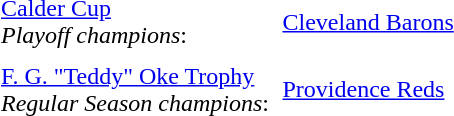<table cellpadding="3" cellspacing="3">
<tr>
<td><a href='#'>Calder Cup</a><br><em>Playoff champions</em>:</td>
<td><a href='#'>Cleveland Barons</a></td>
</tr>
<tr>
<td><a href='#'>F. G. "Teddy" Oke Trophy</a><br><em>Regular Season champions</em>:</td>
<td><a href='#'>Providence Reds</a></td>
</tr>
</table>
